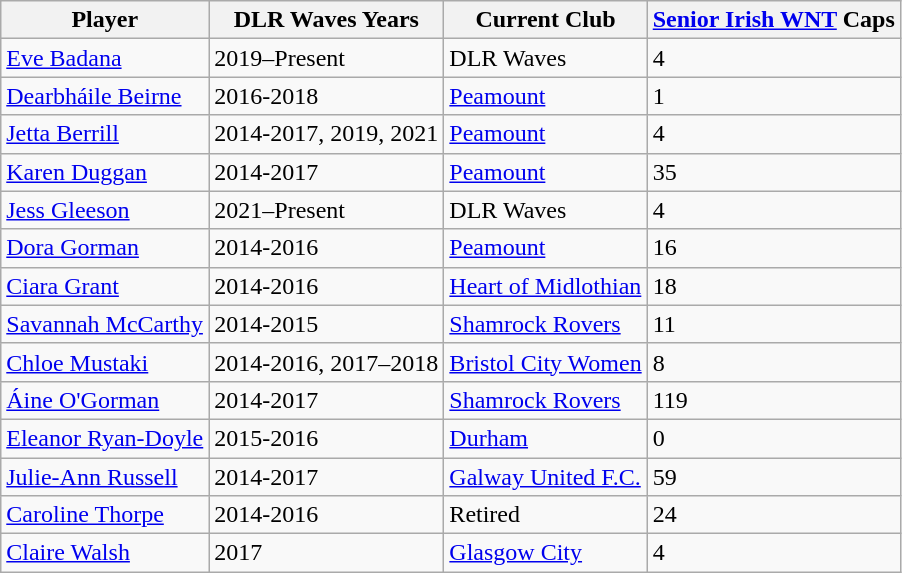<table class="wikitable">
<tr>
<th>Player</th>
<th>DLR Waves Years</th>
<th>Current Club</th>
<th><a href='#'>Senior Irish WNT</a> Caps</th>
</tr>
<tr>
<td><a href='#'>Eve Badana</a></td>
<td>2019–Present</td>
<td>DLR Waves</td>
<td>4</td>
</tr>
<tr>
<td><a href='#'>Dearbháile Beirne</a></td>
<td>2016-2018</td>
<td><a href='#'>Peamount</a></td>
<td>1</td>
</tr>
<tr>
<td><a href='#'>Jetta Berrill</a></td>
<td>2014-2017, 2019, 2021</td>
<td><a href='#'>Peamount</a></td>
<td>4</td>
</tr>
<tr>
<td><a href='#'>Karen Duggan</a></td>
<td>2014-2017</td>
<td><a href='#'>Peamount</a></td>
<td>35</td>
</tr>
<tr>
<td><a href='#'>Jess Gleeson</a></td>
<td>2021–Present</td>
<td>DLR Waves</td>
<td>4</td>
</tr>
<tr>
<td><a href='#'>Dora Gorman</a></td>
<td>2014-2016</td>
<td><a href='#'>Peamount</a></td>
<td>16</td>
</tr>
<tr>
<td><a href='#'>Ciara Grant</a></td>
<td>2014-2016</td>
<td><a href='#'>Heart of Midlothian</a></td>
<td>18</td>
</tr>
<tr>
<td><a href='#'>Savannah McCarthy</a></td>
<td>2014-2015</td>
<td><a href='#'>Shamrock Rovers</a></td>
<td>11</td>
</tr>
<tr>
<td><a href='#'>Chloe Mustaki</a></td>
<td>2014-2016, 2017–2018</td>
<td><a href='#'>Bristol City Women</a></td>
<td>8</td>
</tr>
<tr>
<td><a href='#'>Áine O'Gorman</a></td>
<td>2014-2017</td>
<td><a href='#'>Shamrock Rovers</a></td>
<td>119</td>
</tr>
<tr>
<td><a href='#'>Eleanor Ryan-Doyle</a></td>
<td>2015-2016</td>
<td><a href='#'>Durham</a></td>
<td>0</td>
</tr>
<tr>
<td><a href='#'>Julie-Ann Russell</a></td>
<td>2014-2017</td>
<td><a href='#'>Galway United F.C.</a></td>
<td>59</td>
</tr>
<tr>
<td><a href='#'>Caroline Thorpe</a></td>
<td>2014-2016</td>
<td>Retired</td>
<td>24</td>
</tr>
<tr>
<td><a href='#'>Claire Walsh</a></td>
<td>2017</td>
<td><a href='#'>Glasgow City</a></td>
<td>4</td>
</tr>
</table>
